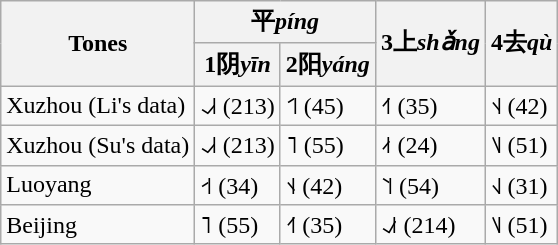<table class="wikitable">
<tr>
<th rowspan="2">Tones</th>
<th colspan="2">平<em>píng</em></th>
<th rowspan="2">3上<em>shǎng</em></th>
<th rowspan="2">4去<em>qù</em></th>
</tr>
<tr>
<th>1阴<em>yīn</em></th>
<th>2阳<em>yáng</em></th>
</tr>
<tr>
<td>Xuzhou (Li's data)</td>
<td>˨˩˧ (213)</td>
<td>˦˥ (45)</td>
<td>˧˥ (35)</td>
<td>˦˨ (42)</td>
</tr>
<tr>
<td>Xuzhou (Su's data)</td>
<td>˨˩˧ (213)</td>
<td>˥ (55)</td>
<td>˨˦ (24)</td>
<td>˥˩ (51)</td>
</tr>
<tr>
<td>Luoyang</td>
<td>˧˦ (34)</td>
<td>˦˨ (42)</td>
<td>˥˦ (54)</td>
<td>˧˩ (31)</td>
</tr>
<tr>
<td>Beijing</td>
<td>˥ (55)</td>
<td>˧˥ (35)</td>
<td>˨˩˦ (214)</td>
<td>˥˩ (51)</td>
</tr>
</table>
